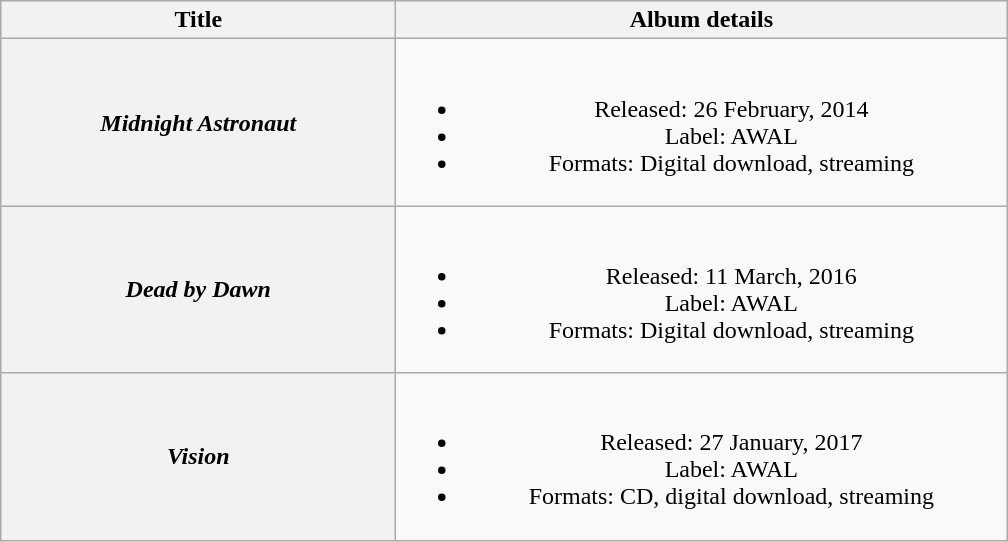<table class="wikitable plainrowheaders" style="text-align:center;">
<tr>
<th scope="col" style="width:16em;">Title</th>
<th scope="col" style="width:25em;">Album details</th>
</tr>
<tr>
<th scope="row"><em>Midnight Astronaut</em></th>
<td><br><ul><li>Released: 26 February, 2014</li><li>Label: AWAL</li><li>Formats: Digital download, streaming</li></ul></td>
</tr>
<tr>
<th scope="row"><em>Dead by Dawn</em></th>
<td><br><ul><li>Released: 11 March, 2016</li><li>Label: AWAL</li><li>Formats: Digital download, streaming</li></ul></td>
</tr>
<tr>
<th scope="row"><em>Vision</em></th>
<td><br><ul><li>Released: 27 January, 2017</li><li>Label: AWAL</li><li>Formats: CD, digital download, streaming</li></ul></td>
</tr>
</table>
